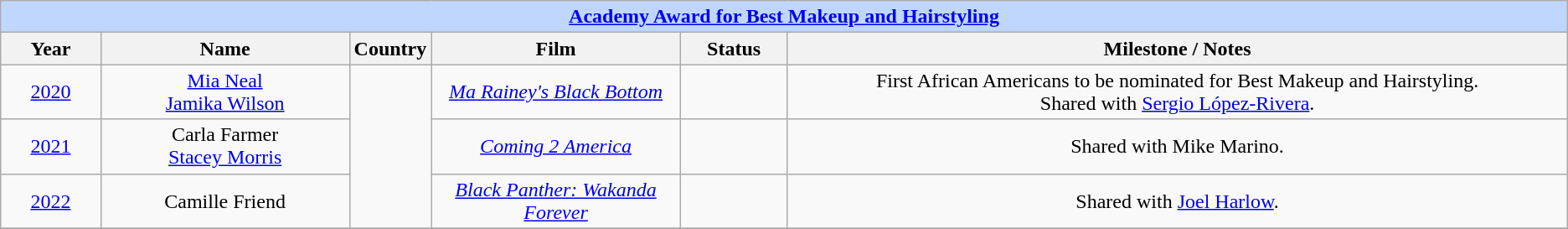<table class="wikitable" style="text-align: center">
<tr style="background:#bfd7ff;">
<td colspan="6" style="text-align:center;"><strong><a href='#'>Academy Award for Best Makeup and Hairstyling</a></strong></td>
</tr>
<tr style="background:#ebf5ff;">
<th style="width:075px;">Year</th>
<th style="width:200px;">Name</th>
<th style="width:50px;">Country</th>
<th style="width:200px;">Film</th>
<th style="width:080px;">Status</th>
<th style="width:650px;">Milestone / Notes</th>
</tr>
<tr>
<td><a href='#'>2020</a></td>
<td><a href='#'>Mia Neal</a><br><a href='#'>Jamika Wilson</a></td>
<td rowspan=3><div></div></td>
<td><em><a href='#'>Ma Rainey's Black Bottom</a></em></td>
<td></td>
<td>First African Americans to be nominated for Best Makeup and Hairstyling.<br> Shared with <a href='#'>Sergio López-Rivera</a>.</td>
</tr>
<tr>
<td><a href='#'>2021</a></td>
<td>Carla Farmer<br><a href='#'>Stacey Morris</a></td>
<td><em><a href='#'>Coming 2 America</a></em></td>
<td></td>
<td>Shared with Mike Marino.</td>
</tr>
<tr>
<td><a href='#'>2022</a></td>
<td>Camille Friend</td>
<td><em><a href='#'>Black Panther: Wakanda Forever</a></em></td>
<td></td>
<td>Shared with <a href='#'>Joel Harlow</a>.</td>
</tr>
<tr>
</tr>
</table>
